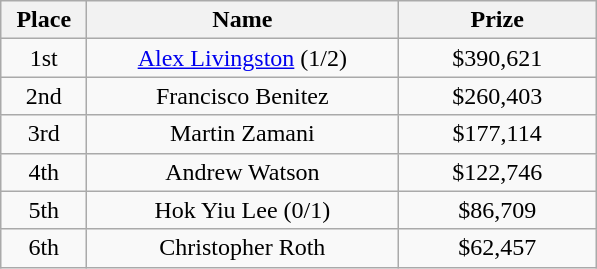<table class="wikitable">
<tr>
<th width="50">Place</th>
<th width="200">Name</th>
<th width="125">Prize</th>
</tr>
<tr>
<td align=center>1st</td>
<td align=center> <a href='#'>Alex Livingston</a> (1/2)</td>
<td align=center>$390,621</td>
</tr>
<tr>
<td align=center>2nd</td>
<td align=center> Francisco Benitez</td>
<td align=center>$260,403</td>
</tr>
<tr>
<td align=center>3rd</td>
<td align=center> Martin Zamani</td>
<td align=center>$177,114</td>
</tr>
<tr>
<td align=center>4th</td>
<td align=center> Andrew Watson</td>
<td align=center>$122,746</td>
</tr>
<tr>
<td align=center>5th</td>
<td align=center> Hok Yiu Lee (0/1)</td>
<td align=center>$86,709</td>
</tr>
<tr>
<td align=center>6th</td>
<td align=center> Christopher Roth</td>
<td align=center>$62,457</td>
</tr>
</table>
